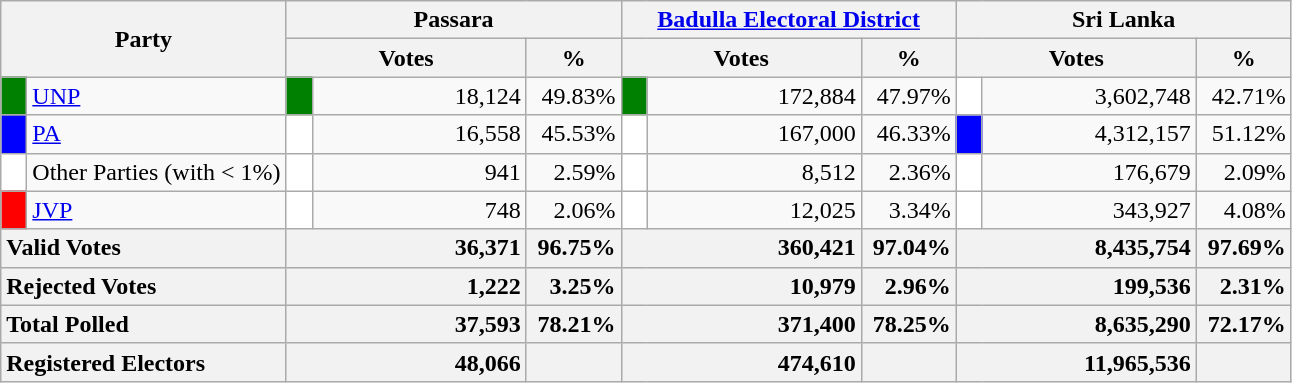<table class="wikitable">
<tr>
<th colspan="2" width="144px"rowspan="2">Party</th>
<th colspan="3" width="216px">Passara</th>
<th colspan="3" width="216px"><a href='#'>Badulla Electoral District</a></th>
<th colspan="3" width="216px">Sri Lanka</th>
</tr>
<tr>
<th colspan="2" width="144px">Votes</th>
<th>%</th>
<th colspan="2" width="144px">Votes</th>
<th>%</th>
<th colspan="2" width="144px">Votes</th>
<th>%</th>
</tr>
<tr>
<td style="background-color:green;" width="10px"></td>
<td style="text-align:left;"><a href='#'>UNP</a></td>
<td style="background-color:green;" width="10px"></td>
<td style="text-align:right;">18,124</td>
<td style="text-align:right;">49.83%</td>
<td style="background-color:green;" width="10px"></td>
<td style="text-align:right;">172,884</td>
<td style="text-align:right;">47.97%</td>
<td style="background-color:white;" width="10px"></td>
<td style="text-align:right;">3,602,748</td>
<td style="text-align:right;">42.71%</td>
</tr>
<tr>
<td style="background-color:blue;" width="10px"></td>
<td style="text-align:left;"><a href='#'>PA</a></td>
<td style="background-color:white;" width="10px"></td>
<td style="text-align:right;">16,558</td>
<td style="text-align:right;">45.53%</td>
<td style="background-color:white;" width="10px"></td>
<td style="text-align:right;">167,000</td>
<td style="text-align:right;">46.33%</td>
<td style="background-color:blue;" width="10px"></td>
<td style="text-align:right;">4,312,157</td>
<td style="text-align:right;">51.12%</td>
</tr>
<tr>
<td style="background-color:white;" width="10px"></td>
<td style="text-align:left;">Other Parties (with < 1%)</td>
<td style="background-color:white;" width="10px"></td>
<td style="text-align:right;">941</td>
<td style="text-align:right;">2.59%</td>
<td style="background-color:white;" width="10px"></td>
<td style="text-align:right;">8,512</td>
<td style="text-align:right;">2.36%</td>
<td style="background-color:white;" width="10px"></td>
<td style="text-align:right;">176,679</td>
<td style="text-align:right;">2.09%</td>
</tr>
<tr>
<td style="background-color:red;" width="10px"></td>
<td style="text-align:left;"><a href='#'>JVP</a></td>
<td style="background-color:white;" width="10px"></td>
<td style="text-align:right;">748</td>
<td style="text-align:right;">2.06%</td>
<td style="background-color:white;" width="10px"></td>
<td style="text-align:right;">12,025</td>
<td style="text-align:right;">3.34%</td>
<td style="background-color:white;" width="10px"></td>
<td style="text-align:right;">343,927</td>
<td style="text-align:right;">4.08%</td>
</tr>
<tr>
<th colspan="2" width="144px"style="text-align:left;">Valid Votes</th>
<th style="text-align:right;"colspan="2" width="144px">36,371</th>
<th style="text-align:right;">96.75%</th>
<th style="text-align:right;"colspan="2" width="144px">360,421</th>
<th style="text-align:right;">97.04%</th>
<th style="text-align:right;"colspan="2" width="144px">8,435,754</th>
<th style="text-align:right;">97.69%</th>
</tr>
<tr>
<th colspan="2" width="144px"style="text-align:left;">Rejected Votes</th>
<th style="text-align:right;"colspan="2" width="144px">1,222</th>
<th style="text-align:right;">3.25%</th>
<th style="text-align:right;"colspan="2" width="144px">10,979</th>
<th style="text-align:right;">2.96%</th>
<th style="text-align:right;"colspan="2" width="144px">199,536</th>
<th style="text-align:right;">2.31%</th>
</tr>
<tr>
<th colspan="2" width="144px"style="text-align:left;">Total Polled</th>
<th style="text-align:right;"colspan="2" width="144px">37,593</th>
<th style="text-align:right;">78.21%</th>
<th style="text-align:right;"colspan="2" width="144px">371,400</th>
<th style="text-align:right;">78.25%</th>
<th style="text-align:right;"colspan="2" width="144px">8,635,290</th>
<th style="text-align:right;">72.17%</th>
</tr>
<tr>
<th colspan="2" width="144px"style="text-align:left;">Registered Electors</th>
<th style="text-align:right;"colspan="2" width="144px">48,066</th>
<th></th>
<th style="text-align:right;"colspan="2" width="144px">474,610</th>
<th></th>
<th style="text-align:right;"colspan="2" width="144px">11,965,536</th>
<th></th>
</tr>
</table>
